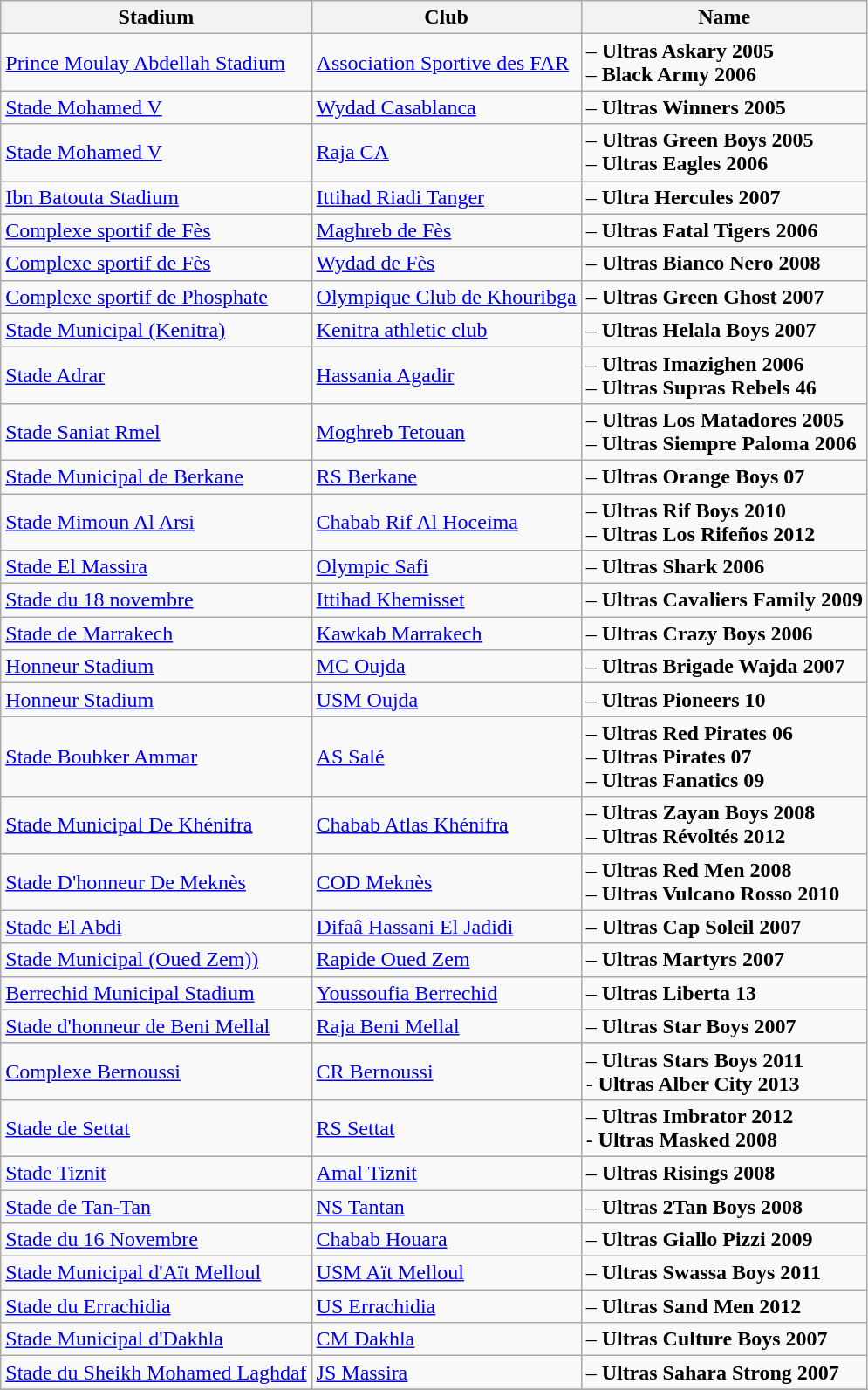<table class="wikitable">
<tr>
<th>Stadium</th>
<th>Club</th>
<th>Name</th>
</tr>
<tr>
<td style="text-align:left;"><a href='#'>Prince Moulay Abdellah Stadium</a></td>
<td><a href='#'>Association Sportive des FAR</a></td>
<td>– <strong>Ultras Askary 2005</strong><br>– <strong>Black Army 2006</strong></td>
</tr>
<tr>
<td style="text-align:left;"><a href='#'>Stade Mohamed V</a></td>
<td><a href='#'>Wydad Casablanca</a></td>
<td>– <strong>Ultras Winners 2005</strong></td>
</tr>
<tr>
<td style="text-align:left;"><a href='#'>Stade Mohamed V</a></td>
<td><a href='#'>Raja CA</a></td>
<td>– <strong>Ultras Green Boys 2005</strong><br>– <strong>Ultras Eagles 2006</strong></td>
</tr>
<tr>
<td style="text-align:left;"><a href='#'>Ibn Batouta Stadium</a></td>
<td><a href='#'>Ittihad Riadi Tanger</a></td>
<td>– <strong>Ultra Hercules 2007</strong></td>
</tr>
<tr>
<td style="text-align:left;"><a href='#'>Complexe sportif de Fès</a></td>
<td><a href='#'>Maghreb de Fès</a></td>
<td>– <strong>Ultras Fatal Tigers 2006</strong></td>
</tr>
<tr>
<td style="text-align:left;"><a href='#'>Complexe sportif de Fès</a></td>
<td><a href='#'>Wydad de Fès</a></td>
<td>– <strong>Ultras Bianco Nero 2008</strong></td>
</tr>
<tr>
<td style="text-align:left;"><a href='#'>Complexe sportif de Phosphate</a></td>
<td><a href='#'>Olympique Club de Khouribga</a></td>
<td>– <strong>Ultras Green Ghost 2007</strong></td>
</tr>
<tr>
<td style="text-align:left;"><a href='#'>Stade Municipal (Kenitra)</a></td>
<td><a href='#'>Kenitra athletic club</a></td>
<td>– <strong>Ultras Helala Boys 2007</strong></td>
</tr>
<tr>
<td style="text-align:left;"><a href='#'>Stade Adrar</a></td>
<td><a href='#'>Hassania Agadir</a></td>
<td>– <strong>Ultras Imazighen 2006</strong><br>– <strong>Ultras Supras Rebels 46</strong></td>
</tr>
<tr>
<td style="text-align:left;"><a href='#'>Stade Saniat Rmel</a></td>
<td><a href='#'>Moghreb Tetouan</a></td>
<td>– <strong>Ultras Los Matadores 2005</strong> <br>– <strong>Ultras Siempre Paloma 2006</strong></td>
</tr>
<tr>
<td style="text-align:left;"><a href='#'>Stade Municipal de Berkane</a></td>
<td><a href='#'>RS Berkane</a></td>
<td>– <strong>Ultras Orange Boys 07</strong></td>
</tr>
<tr>
<td style="text-align:left;"><a href='#'>Stade Mimoun Al Arsi</a></td>
<td><a href='#'>Chabab Rif Al Hoceima</a></td>
<td>– <strong>Ultras Rif Boys 2010</strong> <br>– <strong>Ultras Los Rifeños 2012</strong></td>
</tr>
<tr>
<td style="text-align:left;"><a href='#'>Stade El Massira</a></td>
<td><a href='#'>Olympic Safi</a></td>
<td>– <strong>Ultras Shark 2006</strong></td>
</tr>
<tr>
<td style="text-align:left;"><a href='#'>Stade du 18 novembre</a></td>
<td><a href='#'>Ittihad Khemisset</a></td>
<td>– <strong>Ultras Cavaliers Family 2009</strong></td>
</tr>
<tr>
<td style="text-align:left;"><a href='#'>Stade de Marrakech</a></td>
<td><a href='#'>Kawkab Marrakech</a></td>
<td>– <strong>Ultras Crazy Boys 2006</strong></td>
</tr>
<tr>
<td style="text-align:left;"><a href='#'>Honneur Stadium</a></td>
<td><a href='#'>MC Oujda</a></td>
<td>– <strong>Ultras Brigade Wajda 2007</strong></td>
</tr>
<tr>
<td style="text-align:left;"><a href='#'>Honneur Stadium</a></td>
<td><a href='#'>USM Oujda</a></td>
<td>– <strong>Ultras Pioneers 10</strong></td>
</tr>
<tr>
<td style="text-align:left;"><a href='#'>Stade Boubker Ammar</a></td>
<td><a href='#'>AS Salé</a></td>
<td>– <strong>Ultras Red Pirates 06</strong><br>– <strong>Ultras Pirates 07</strong><br>– <strong>Ultras Fanatics 09</strong></td>
</tr>
<tr>
<td style="text-align:left;"><a href='#'>Stade Municipal De Khénifra</a></td>
<td><a href='#'>Chabab Atlas Khénifra</a></td>
<td>– <strong>Ultras Zayan Boys 2008</strong><br>– <strong>Ultras Révoltés 2012</strong></td>
</tr>
<tr>
<td style="text-align:left;"><a href='#'>Stade D'honneur De Meknès</a></td>
<td><a href='#'>COD Meknès</a></td>
<td>– <strong>Ultras Red Men 2008</strong><br>– <strong>Ultras Vulcano Rosso 2010</strong></td>
</tr>
<tr>
<td style="text-align:left;"><a href='#'>Stade El Abdi</a></td>
<td><a href='#'>Difaâ Hassani El Jadidi</a></td>
<td>– <strong>Ultras Cap Soleil 2007</strong></td>
</tr>
<tr>
<td style="text-align:left;"><a href='#'>Stade Municipal (Oued Zem))</a></td>
<td><a href='#'>Rapide Oued Zem</a></td>
<td>– <strong>Ultras Martyrs 2007</strong></td>
</tr>
<tr>
<td style="text-align:left;"><a href='#'>Berrechid Municipal Stadium</a></td>
<td><a href='#'>Youssoufia Berrechid</a></td>
<td>– <strong>Ultras Liberta 13</strong></td>
</tr>
<tr>
<td style="text-align:left;"><a href='#'>Stade d'honneur de Beni Mellal</a></td>
<td><a href='#'>Raja Beni Mellal</a></td>
<td>– <strong>Ultras Star Boys 2007</strong></td>
</tr>
<tr>
<td style="text-align:left;"><a href='#'>Complexe Bernoussi</a></td>
<td><a href='#'>CR Bernoussi</a></td>
<td>– <strong>Ultras Stars Boys 2011</strong> <br>- <strong>Ultras Alber City 2013</strong></td>
</tr>
<tr>
<td style="text-align:left;"><a href='#'>Stade de Settat</a></td>
<td><a href='#'>RS Settat</a></td>
<td>– <strong>Ultras Imbrator 2012</strong> <br>- <strong>Ultras Masked 2008</strong></td>
</tr>
<tr>
<td style="text-align:left;"><a href='#'>Stade Tiznit</a></td>
<td><a href='#'>Amal Tiznit</a></td>
<td>– <strong>Ultras Risings 2008</strong></td>
</tr>
<tr>
<td style="text-align:left;"><a href='#'>Stade de Tan-Tan</a></td>
<td><a href='#'>NS Tantan</a></td>
<td>– <strong>Ultras 2Tan Boys 2008</strong></td>
</tr>
<tr>
<td style="text-align:left;"><a href='#'>Stade du 16 Novembre</a></td>
<td><a href='#'>Chabab Houara</a></td>
<td>– <strong>Ultras Giallo Pizzi 2009</strong></td>
</tr>
<tr>
<td style="text-align:left;"><a href='#'>Stade Municipal d'Aït Melloul</a></td>
<td><a href='#'>USM Aït Melloul</a></td>
<td>– <strong>Ultras Swassa Boys 2011</strong></td>
</tr>
<tr>
<td style="text-align:left;"><a href='#'>Stade du Errachidia</a></td>
<td><a href='#'>US Errachidia</a></td>
<td>– <strong>Ultras Sand Men 2012</strong></td>
</tr>
<tr>
<td style="text-align:left;"><a href='#'>Stade Municipal d'Dakhla</a></td>
<td><a href='#'>CM Dakhla</a></td>
<td>– <strong>Ultras Culture Boys 2007</strong></td>
</tr>
<tr>
<td style="text-align:left;"><a href='#'>Stade du Sheikh Mohamed Laghdaf</a></td>
<td><a href='#'>JS Massira</a></td>
<td>– <strong>Ultras Sahara Strong 2007</strong></td>
</tr>
<tr>
</tr>
</table>
